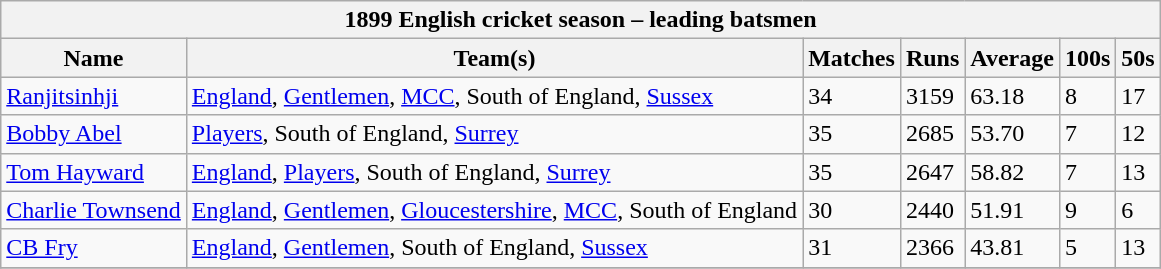<table class="wikitable">
<tr>
<th bgcolor="#efefef" colspan="7">1899 English cricket season – leading batsmen</th>
</tr>
<tr bgcolor="#efefef">
<th>Name</th>
<th>Team(s)</th>
<th>Matches</th>
<th>Runs</th>
<th>Average</th>
<th>100s</th>
<th>50s</th>
</tr>
<tr>
<td><a href='#'>Ranjitsinhji</a></td>
<td><a href='#'>England</a>, <a href='#'>Gentlemen</a>, <a href='#'>MCC</a>, South of England, <a href='#'>Sussex</a></td>
<td>34</td>
<td>3159</td>
<td>63.18</td>
<td>8</td>
<td>17</td>
</tr>
<tr>
<td><a href='#'>Bobby Abel</a></td>
<td><a href='#'>Players</a>, South of England, <a href='#'>Surrey</a></td>
<td>35</td>
<td>2685</td>
<td>53.70</td>
<td>7</td>
<td>12</td>
</tr>
<tr>
<td><a href='#'>Tom Hayward</a></td>
<td><a href='#'>England</a>, <a href='#'>Players</a>, South of England, <a href='#'>Surrey</a></td>
<td>35</td>
<td>2647</td>
<td>58.82</td>
<td>7</td>
<td>13</td>
</tr>
<tr>
<td><a href='#'>Charlie Townsend</a></td>
<td><a href='#'>England</a>, <a href='#'>Gentlemen</a>, <a href='#'>Gloucestershire</a>, <a href='#'>MCC</a>, South of England</td>
<td>30</td>
<td>2440</td>
<td>51.91</td>
<td>9</td>
<td>6</td>
</tr>
<tr>
<td><a href='#'>CB Fry</a></td>
<td><a href='#'>England</a>, <a href='#'>Gentlemen</a>, South of England, <a href='#'>Sussex</a></td>
<td>31</td>
<td>2366</td>
<td>43.81</td>
<td>5</td>
<td>13</td>
</tr>
<tr>
</tr>
</table>
